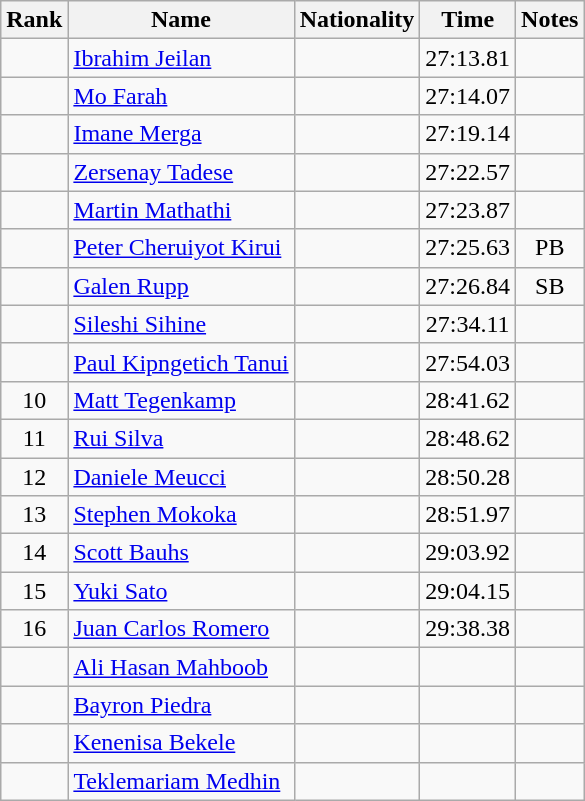<table class="wikitable sortable" style="text-align:center">
<tr>
<th>Rank</th>
<th>Name</th>
<th>Nationality</th>
<th>Time</th>
<th>Notes</th>
</tr>
<tr>
<td></td>
<td align=left><a href='#'>Ibrahim Jeilan</a></td>
<td align=left></td>
<td>27:13.81</td>
<td></td>
</tr>
<tr>
<td></td>
<td align=left><a href='#'>Mo Farah</a></td>
<td align=left></td>
<td>27:14.07</td>
<td></td>
</tr>
<tr>
<td></td>
<td align=left><a href='#'>Imane Merga</a></td>
<td align=left></td>
<td>27:19.14</td>
<td></td>
</tr>
<tr>
<td></td>
<td align=left><a href='#'>Zersenay Tadese</a></td>
<td align=left></td>
<td>27:22.57</td>
<td></td>
</tr>
<tr>
<td></td>
<td align=left><a href='#'>Martin Mathathi</a></td>
<td align=left></td>
<td>27:23.87</td>
<td></td>
</tr>
<tr>
<td></td>
<td align=left><a href='#'>Peter Cheruiyot Kirui</a></td>
<td align=left></td>
<td>27:25.63</td>
<td>PB</td>
</tr>
<tr>
<td></td>
<td align=left><a href='#'>Galen Rupp</a></td>
<td align=left></td>
<td>27:26.84</td>
<td>SB</td>
</tr>
<tr>
<td></td>
<td align=left><a href='#'>Sileshi Sihine</a></td>
<td align=left></td>
<td>27:34.11</td>
<td></td>
</tr>
<tr>
<td></td>
<td align=left><a href='#'>Paul Kipngetich Tanui</a></td>
<td align=left></td>
<td>27:54.03</td>
<td></td>
</tr>
<tr>
<td>10</td>
<td align=left><a href='#'>Matt Tegenkamp</a></td>
<td align=left></td>
<td>28:41.62</td>
<td></td>
</tr>
<tr>
<td>11</td>
<td align=left><a href='#'>Rui Silva</a></td>
<td align=left></td>
<td>28:48.62</td>
<td></td>
</tr>
<tr>
<td>12</td>
<td align=left><a href='#'>Daniele Meucci</a></td>
<td align=left></td>
<td>28:50.28</td>
<td></td>
</tr>
<tr>
<td>13</td>
<td align=left><a href='#'>Stephen Mokoka</a></td>
<td align=left></td>
<td>28:51.97</td>
<td></td>
</tr>
<tr>
<td>14</td>
<td align=left><a href='#'>Scott Bauhs</a></td>
<td align=left></td>
<td>29:03.92</td>
<td></td>
</tr>
<tr>
<td>15</td>
<td align=left><a href='#'>Yuki Sato</a></td>
<td align=left></td>
<td>29:04.15</td>
<td></td>
</tr>
<tr>
<td>16</td>
<td align=left><a href='#'>Juan Carlos Romero</a></td>
<td align=left></td>
<td>29:38.38</td>
<td></td>
</tr>
<tr>
<td></td>
<td align=left><a href='#'>Ali Hasan Mahboob</a></td>
<td align=left></td>
<td></td>
<td></td>
</tr>
<tr>
<td></td>
<td align=left><a href='#'>Bayron Piedra</a></td>
<td align=left></td>
<td></td>
<td></td>
</tr>
<tr>
<td></td>
<td align=left><a href='#'>Kenenisa Bekele</a></td>
<td align=left></td>
<td></td>
<td></td>
</tr>
<tr>
<td></td>
<td align=left><a href='#'>Teklemariam Medhin</a></td>
<td align=left></td>
<td></td>
<td></td>
</tr>
</table>
